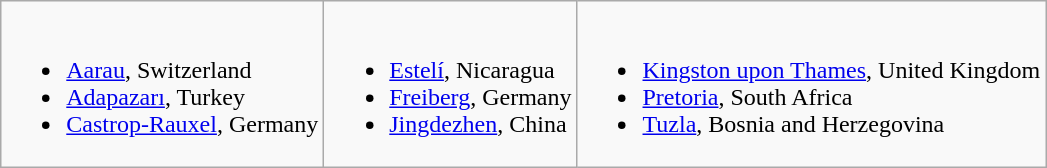<table class="wikitable">
<tr valign="top">
<td><br><ul><li> <a href='#'>Aarau</a>, Switzerland</li><li> <a href='#'>Adapazarı</a>, Turkey</li><li> <a href='#'>Castrop-Rauxel</a>, Germany</li></ul></td>
<td><br><ul><li> <a href='#'>Estelí</a>, Nicaragua</li><li> <a href='#'>Freiberg</a>, Germany</li><li> <a href='#'>Jingdezhen</a>, China</li></ul></td>
<td><br><ul><li> <a href='#'>Kingston upon Thames</a>, United Kingdom</li><li> <a href='#'>Pretoria</a>, South Africa</li><li> <a href='#'>Tuzla</a>, Bosnia and Herzegovina</li></ul></td>
</tr>
</table>
